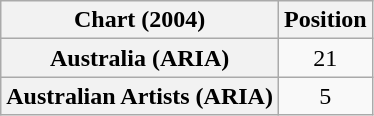<table class="wikitable plainrowheaders" style="text-align:center">
<tr>
<th scope="col">Chart (2004)</th>
<th scope="col">Position</th>
</tr>
<tr>
<th scope="row">Australia (ARIA)</th>
<td>21</td>
</tr>
<tr>
<th scope="row">Australian Artists (ARIA)</th>
<td>5</td>
</tr>
</table>
